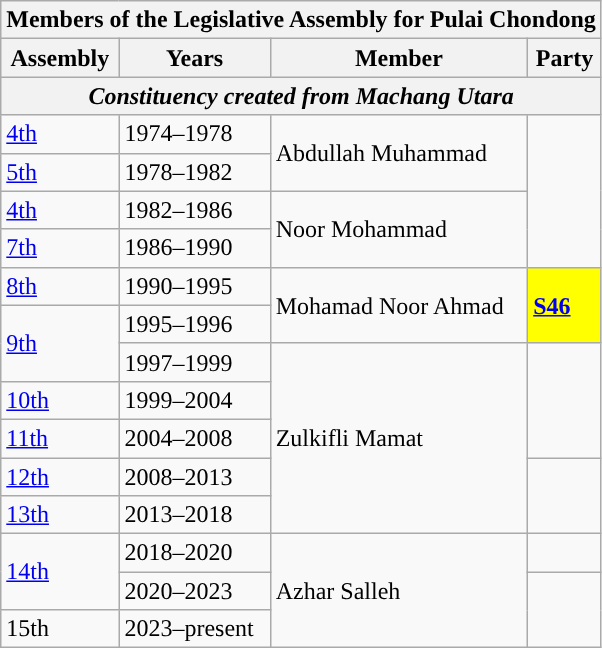<table class=wikitable>
<tr>
<th colspan=4>Members of the Legislative Assembly for Pulai Chondong</th>
</tr>
<tr>
<th>Assembly</th>
<th>Years</th>
<th>Member</th>
<th>Party</th>
</tr>
<tr>
<th colspan=4 align=center><em>Constituency created from Machang Utara</em></th>
</tr>
<tr>
<td><a href='#'>4th</a></td>
<td>1974–1978</td>
<td rowspan=2>Abdullah Muhammad</td>
<td rowspan=4></td>
</tr>
<tr>
<td><a href='#'>5th</a></td>
<td>1978–1982</td>
</tr>
<tr>
<td><a href='#'>4th</a></td>
<td>1982–1986</td>
<td rowspan=2>Noor Mohammad</td>
</tr>
<tr>
<td><a href='#'>7th</a></td>
<td>1986–1990</td>
</tr>
<tr>
<td><a href='#'>8th</a></td>
<td>1990–1995</td>
<td rowspan=2>Mohamad Noor Ahmad</td>
<td rowspan=2 bgcolor="yellow"><strong><a href='#'>S46</a></strong></td>
</tr>
<tr>
<td rowspan=2><a href='#'>9th</a></td>
<td>1995–1996</td>
</tr>
<tr>
<td>1997–1999</td>
<td rowspan=5>Zulkifli Mamat</td>
<td rowspan=3></td>
</tr>
<tr>
<td><a href='#'>10th</a></td>
<td>1999–2004</td>
</tr>
<tr>
<td><a href='#'>11th</a></td>
<td>2004–2008</td>
</tr>
<tr>
<td><a href='#'>12th</a></td>
<td>2008–2013</td>
<td rowspan=2></td>
</tr>
<tr>
<td><a href='#'>13th</a></td>
<td>2013–2018</td>
</tr>
<tr>
<td rowspan="2"><a href='#'>14th</a></td>
<td>2018–2020</td>
<td rowspan="3">Azhar Salleh</td>
<td></td>
</tr>
<tr>
<td>2020–2023</td>
<td rowspan=2></td>
</tr>
<tr>
<td>15th</td>
<td>2023–present</td>
</tr>
</table>
